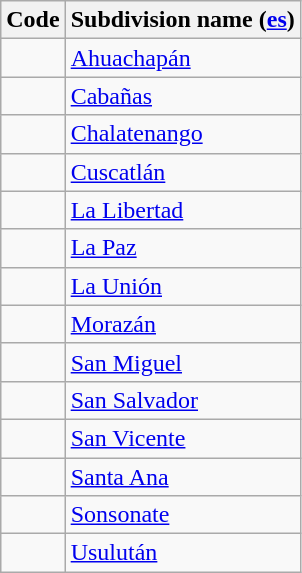<table class="wikitable sortable">
<tr>
<th>Code</th>
<th>Subdivision name (<a href='#'>es</a>)</th>
</tr>
<tr>
<td></td>
<td><a href='#'>Ahuachapán</a></td>
</tr>
<tr>
<td></td>
<td><a href='#'>Cabañas</a></td>
</tr>
<tr>
<td></td>
<td><a href='#'>Chalatenango</a></td>
</tr>
<tr>
<td></td>
<td><a href='#'>Cuscatlán</a></td>
</tr>
<tr>
<td></td>
<td><a href='#'>La Libertad</a></td>
</tr>
<tr>
<td></td>
<td><a href='#'>La Paz</a></td>
</tr>
<tr>
<td></td>
<td><a href='#'>La Unión</a></td>
</tr>
<tr>
<td></td>
<td><a href='#'>Morazán</a></td>
</tr>
<tr>
<td></td>
<td><a href='#'>San Miguel</a></td>
</tr>
<tr>
<td></td>
<td><a href='#'>San Salvador</a></td>
</tr>
<tr>
<td></td>
<td><a href='#'>San Vicente</a></td>
</tr>
<tr>
<td></td>
<td><a href='#'>Santa Ana</a></td>
</tr>
<tr>
<td></td>
<td><a href='#'>Sonsonate</a></td>
</tr>
<tr>
<td></td>
<td><a href='#'>Usulután</a></td>
</tr>
</table>
